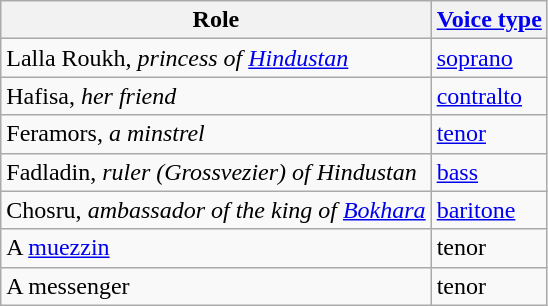<table class="wikitable">
<tr>
<th>Role</th>
<th><a href='#'>Voice type</a></th>
</tr>
<tr>
<td>Lalla Roukh, <em>princess of <a href='#'>Hindustan</a></em></td>
<td><a href='#'>soprano</a></td>
</tr>
<tr>
<td>Hafisa, <em>her friend</em></td>
<td><a href='#'>contralto</a></td>
</tr>
<tr>
<td>Feramors, <em>a minstrel</em></td>
<td><a href='#'>tenor</a></td>
</tr>
<tr>
<td>Fadladin, <em>ruler (Grossvezier) of Hindustan</em></td>
<td><a href='#'>bass</a></td>
</tr>
<tr>
<td>Chosru, <em>ambassador of the king of <a href='#'>Bokhara</a></em></td>
<td><a href='#'>baritone</a></td>
</tr>
<tr>
<td>A <a href='#'>muezzin</a></td>
<td>tenor</td>
</tr>
<tr>
<td>A messenger</td>
<td>tenor</td>
</tr>
</table>
